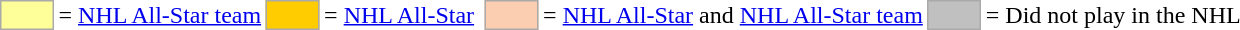<table>
<tr>
<td style="background-color:#FFFF99; border:1px solid #aaaaaa; width:2em;"></td>
<td>= <a href='#'>NHL All-Star team</a></td>
<td style="background-color:#FFCC00; border:1px solid #aaaaaa; width:2em;"></td>
<td>= <a href='#'>NHL All-Star</a></td>
<td></td>
<td style="background-color:#FBCEB1; border:1px solid #aaaaaa; width:2em;"></td>
<td>= <a href='#'>NHL All-Star</a>  and <a href='#'>NHL All-Star team</a></td>
<td style="background-color:#C0C0C0; border:1px solid #aaaaaa; width:2em;"></td>
<td>= Did not play in the NHL</td>
</tr>
</table>
